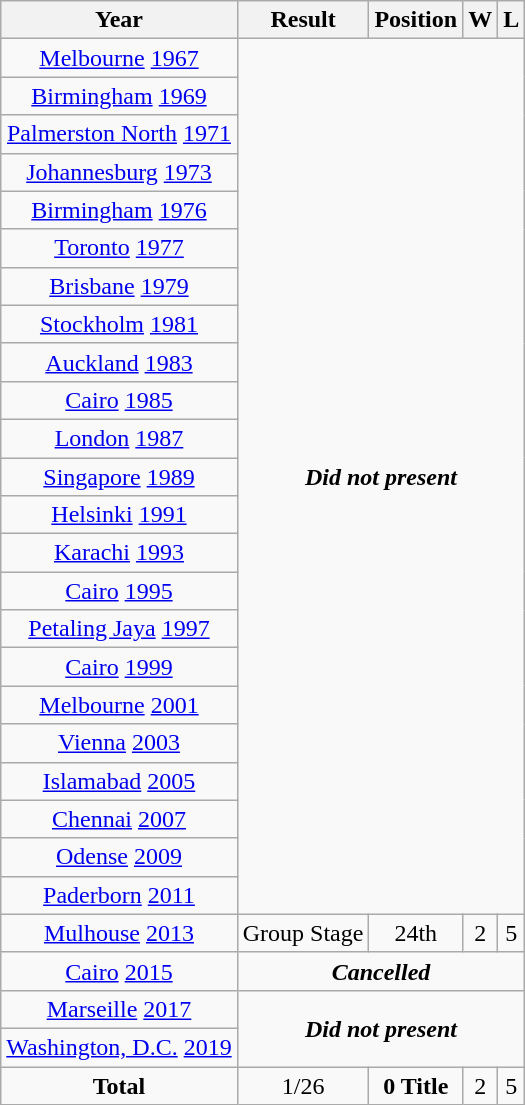<table class="wikitable" style="text-align: center;">
<tr>
<th>Year</th>
<th>Result</th>
<th>Position</th>
<th>W</th>
<th>L</th>
</tr>
<tr>
<td> <a href='#'>Melbourne</a> <a href='#'>1967</a></td>
<td rowspan="23" colspan="4" align="center"><strong><em>Did not present</em></strong></td>
</tr>
<tr>
<td> <a href='#'>Birmingham</a> <a href='#'>1969</a></td>
</tr>
<tr>
<td> <a href='#'>Palmerston North</a> <a href='#'>1971</a></td>
</tr>
<tr>
<td> <a href='#'>Johannesburg</a> <a href='#'>1973</a></td>
</tr>
<tr>
<td> <a href='#'>Birmingham</a> <a href='#'>1976</a></td>
</tr>
<tr>
<td> <a href='#'>Toronto</a> <a href='#'>1977</a></td>
</tr>
<tr>
<td> <a href='#'>Brisbane</a> <a href='#'>1979</a></td>
</tr>
<tr>
<td> <a href='#'>Stockholm</a> <a href='#'>1981</a></td>
</tr>
<tr>
<td> <a href='#'>Auckland</a> <a href='#'>1983</a></td>
</tr>
<tr>
<td> <a href='#'>Cairo</a> <a href='#'>1985</a></td>
</tr>
<tr>
<td> <a href='#'>London</a> <a href='#'>1987</a></td>
</tr>
<tr>
<td> <a href='#'>Singapore</a> <a href='#'>1989</a></td>
</tr>
<tr>
<td> <a href='#'>Helsinki</a> <a href='#'>1991</a></td>
</tr>
<tr>
<td> <a href='#'>Karachi</a> <a href='#'>1993</a></td>
</tr>
<tr>
<td> <a href='#'>Cairo</a> <a href='#'>1995</a></td>
</tr>
<tr>
<td> <a href='#'>Petaling Jaya</a> <a href='#'>1997</a></td>
</tr>
<tr>
<td> <a href='#'>Cairo</a> <a href='#'>1999</a></td>
</tr>
<tr>
<td> <a href='#'>Melbourne</a> <a href='#'>2001</a></td>
</tr>
<tr>
<td> <a href='#'>Vienna</a> <a href='#'>2003</a></td>
</tr>
<tr>
<td> <a href='#'>Islamabad</a> <a href='#'>2005</a></td>
</tr>
<tr>
<td> <a href='#'>Chennai</a> <a href='#'>2007</a></td>
</tr>
<tr>
<td> <a href='#'>Odense</a> <a href='#'>2009</a></td>
</tr>
<tr>
<td> <a href='#'>Paderborn</a> <a href='#'>2011</a></td>
</tr>
<tr>
<td> <a href='#'>Mulhouse</a> <a href='#'>2013</a></td>
<td>Group Stage</td>
<td>24th</td>
<td>2</td>
<td>5</td>
</tr>
<tr>
<td> <a href='#'>Cairo</a> <a href='#'>2015</a></td>
<td rowspan="1" colspan="4" align="center"><strong><em>Cancelled</em></strong></td>
</tr>
<tr>
<td> <a href='#'>Marseille</a> <a href='#'>2017</a></td>
<td rowspan="2" colspan="4" align="center"><strong><em>Did not present</em></strong></td>
</tr>
<tr>
<td> <a href='#'>Washington, D.C.</a> <a href='#'>2019</a></td>
</tr>
<tr>
<td><strong>Total</strong></td>
<td>1/26</td>
<td><strong>0 Title</strong></td>
<td>2</td>
<td>5</td>
</tr>
</table>
